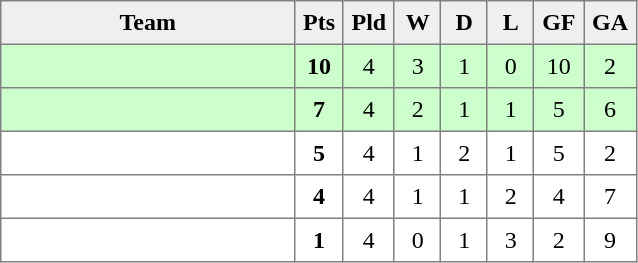<table style=border-collapse:collapse border=1 cellspacing=0 cellpadding=5>
<tr align=center bgcolor=#efefef>
<th width=185>Team</th>
<th width=20>Pts</th>
<th width=20>Pld</th>
<th width=20>W</th>
<th width=20>D</th>
<th width=20>L</th>
<th width=20>GF</th>
<th width=20>GA</th>
</tr>
<tr align=center style="background:#ccffcc">
<td style="text-align:left;"></td>
<td><strong>10</strong></td>
<td>4</td>
<td>3</td>
<td>1</td>
<td>0</td>
<td>10</td>
<td>2</td>
</tr>
<tr align=center style="background:#ccffcc">
<td style="text-align:left;"></td>
<td><strong>7</strong></td>
<td>4</td>
<td>2</td>
<td>1</td>
<td>1</td>
<td>5</td>
<td>6</td>
</tr>
<tr align=center>
<td style="text-align:left;"></td>
<td><strong>5</strong></td>
<td>4</td>
<td>1</td>
<td>2</td>
<td>1</td>
<td>5</td>
<td>2</td>
</tr>
<tr align=center>
<td style="text-align:left;"></td>
<td><strong>4</strong></td>
<td>4</td>
<td>1</td>
<td>1</td>
<td>2</td>
<td>4</td>
<td>7</td>
</tr>
<tr align=center>
<td style="text-align:left;"></td>
<td><strong>1</strong></td>
<td>4</td>
<td>0</td>
<td>1</td>
<td>3</td>
<td>2</td>
<td>9</td>
</tr>
</table>
